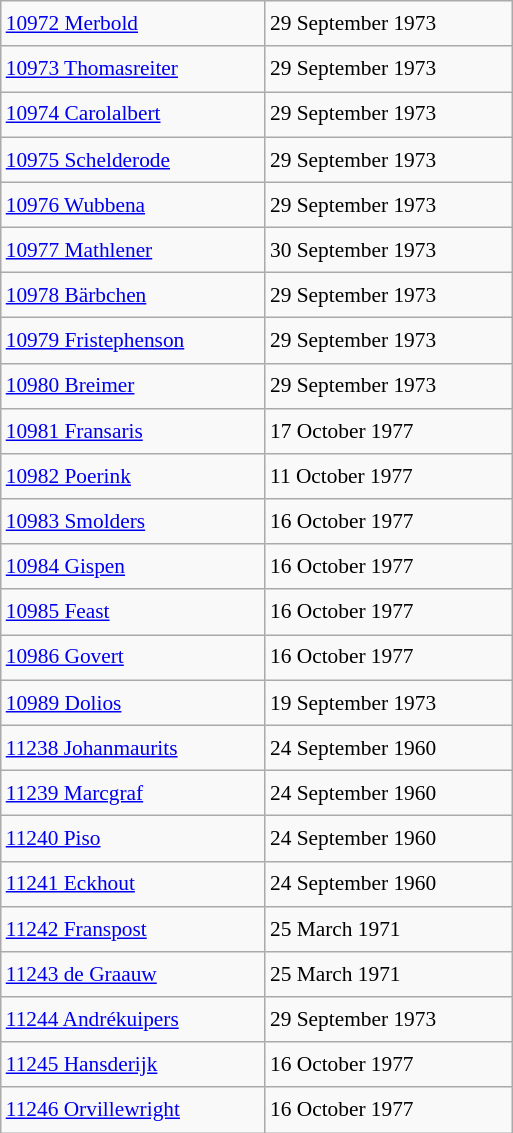<table class="wikitable" style="font-size: 89%; float: left; width: 24em; margin-right: 1em; line-height: 1.65em">
<tr>
<td><a href='#'>10972 Merbold</a></td>
<td>29 September 1973</td>
</tr>
<tr>
<td><a href='#'>10973 Thomasreiter</a></td>
<td>29 September 1973</td>
</tr>
<tr>
<td><a href='#'>10974 Carolalbert</a></td>
<td>29 September 1973</td>
</tr>
<tr>
<td><a href='#'>10975 Schelderode</a></td>
<td>29 September 1973</td>
</tr>
<tr>
<td><a href='#'>10976 Wubbena</a></td>
<td>29 September 1973</td>
</tr>
<tr>
<td><a href='#'>10977 Mathlener</a></td>
<td>30 September 1973</td>
</tr>
<tr>
<td><a href='#'>10978 Bärbchen</a></td>
<td>29 September 1973</td>
</tr>
<tr>
<td><a href='#'>10979 Fristephenson</a></td>
<td>29 September 1973</td>
</tr>
<tr>
<td><a href='#'>10980 Breimer</a></td>
<td>29 September 1973</td>
</tr>
<tr>
<td><a href='#'>10981 Fransaris</a></td>
<td>17 October 1977</td>
</tr>
<tr>
<td><a href='#'>10982 Poerink</a></td>
<td>11 October 1977</td>
</tr>
<tr>
<td><a href='#'>10983 Smolders</a></td>
<td>16 October 1977</td>
</tr>
<tr>
<td><a href='#'>10984 Gispen</a></td>
<td>16 October 1977</td>
</tr>
<tr>
<td><a href='#'>10985 Feast</a></td>
<td>16 October 1977</td>
</tr>
<tr>
<td><a href='#'>10986 Govert</a></td>
<td>16 October 1977</td>
</tr>
<tr>
<td><a href='#'>10989 Dolios</a></td>
<td>19 September 1973</td>
</tr>
<tr>
<td><a href='#'>11238 Johanmaurits</a></td>
<td>24 September 1960</td>
</tr>
<tr>
<td><a href='#'>11239 Marcgraf</a></td>
<td>24 September 1960</td>
</tr>
<tr>
<td><a href='#'>11240 Piso</a></td>
<td>24 September 1960</td>
</tr>
<tr>
<td><a href='#'>11241 Eckhout</a></td>
<td>24 September 1960</td>
</tr>
<tr>
<td><a href='#'>11242 Franspost</a></td>
<td>25 March 1971</td>
</tr>
<tr>
<td><a href='#'>11243 de Graauw</a></td>
<td>25 March 1971</td>
</tr>
<tr>
<td><a href='#'>11244 Andrékuipers</a></td>
<td>29 September 1973</td>
</tr>
<tr>
<td><a href='#'>11245 Hansderijk</a></td>
<td>16 October 1977</td>
</tr>
<tr>
<td><a href='#'>11246 Orvillewright</a></td>
<td>16 October 1977</td>
</tr>
</table>
